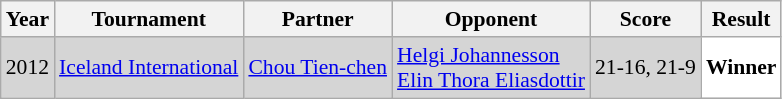<table class="sortable wikitable" style="font-size: 90%;">
<tr>
<th>Year</th>
<th>Tournament</th>
<th>Partner</th>
<th>Opponent</th>
<th>Score</th>
<th>Result</th>
</tr>
<tr style="background:#D5D5D5">
<td align="center">2012</td>
<td align="left"><a href='#'>Iceland International</a></td>
<td align="left"> <a href='#'>Chou Tien-chen</a></td>
<td align="left"> <a href='#'>Helgi Johannesson</a> <br>  <a href='#'>Elin Thora Eliasdottir</a></td>
<td align="left">21-16, 21-9</td>
<td style="text-align:left; background:white"> <strong>Winner</strong></td>
</tr>
</table>
